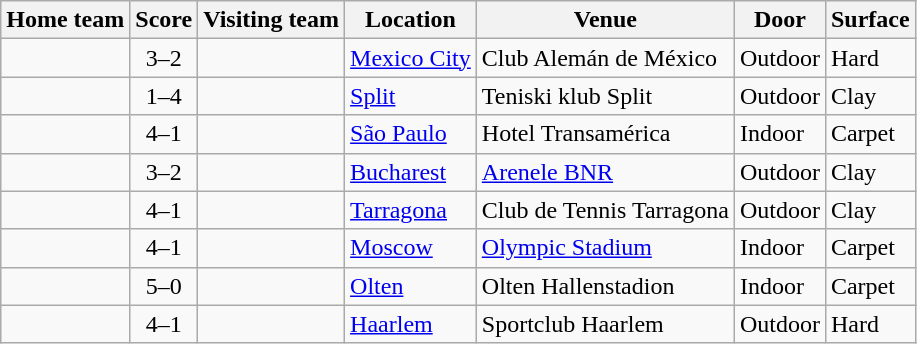<table class="wikitable" style="border:1px solid #aaa;">
<tr>
<th>Home team</th>
<th>Score</th>
<th>Visiting team</th>
<th>Location</th>
<th>Venue</th>
<th>Door</th>
<th>Surface</th>
</tr>
<tr>
<td><strong></strong></td>
<td style="text-align:center;">3–2</td>
<td></td>
<td><a href='#'>Mexico City</a></td>
<td>Club Alemán de México</td>
<td>Outdoor</td>
<td>Hard</td>
</tr>
<tr>
<td></td>
<td style="text-align:center;">1–4</td>
<td><strong></strong></td>
<td><a href='#'>Split</a></td>
<td>Teniski klub Split</td>
<td>Outdoor</td>
<td>Clay</td>
</tr>
<tr>
<td><strong></strong></td>
<td style="text-align:center;">4–1</td>
<td></td>
<td><a href='#'>São Paulo</a></td>
<td>Hotel Transamérica</td>
<td>Indoor</td>
<td>Carpet</td>
</tr>
<tr>
<td><strong></strong></td>
<td style="text-align:center;">3–2</td>
<td></td>
<td><a href='#'>Bucharest</a></td>
<td><a href='#'>Arenele BNR</a></td>
<td>Outdoor</td>
<td>Clay</td>
</tr>
<tr>
<td><strong></strong></td>
<td style="text-align:center;">4–1</td>
<td></td>
<td><a href='#'>Tarragona</a></td>
<td>Club de Tennis Tarragona</td>
<td>Outdoor</td>
<td>Clay</td>
</tr>
<tr>
<td><strong></strong></td>
<td style="text-align:center;">4–1</td>
<td></td>
<td><a href='#'>Moscow</a></td>
<td><a href='#'>Olympic Stadium</a></td>
<td>Indoor</td>
<td>Carpet</td>
</tr>
<tr>
<td><strong></strong></td>
<td style="text-align:center;">5–0</td>
<td></td>
<td><a href='#'>Olten</a></td>
<td>Olten Hallenstadion</td>
<td>Indoor</td>
<td>Carpet</td>
</tr>
<tr>
<td><strong></strong></td>
<td style="text-align:center;">4–1</td>
<td></td>
<td><a href='#'>Haarlem</a></td>
<td>Sportclub Haarlem</td>
<td>Outdoor</td>
<td>Hard</td>
</tr>
</table>
